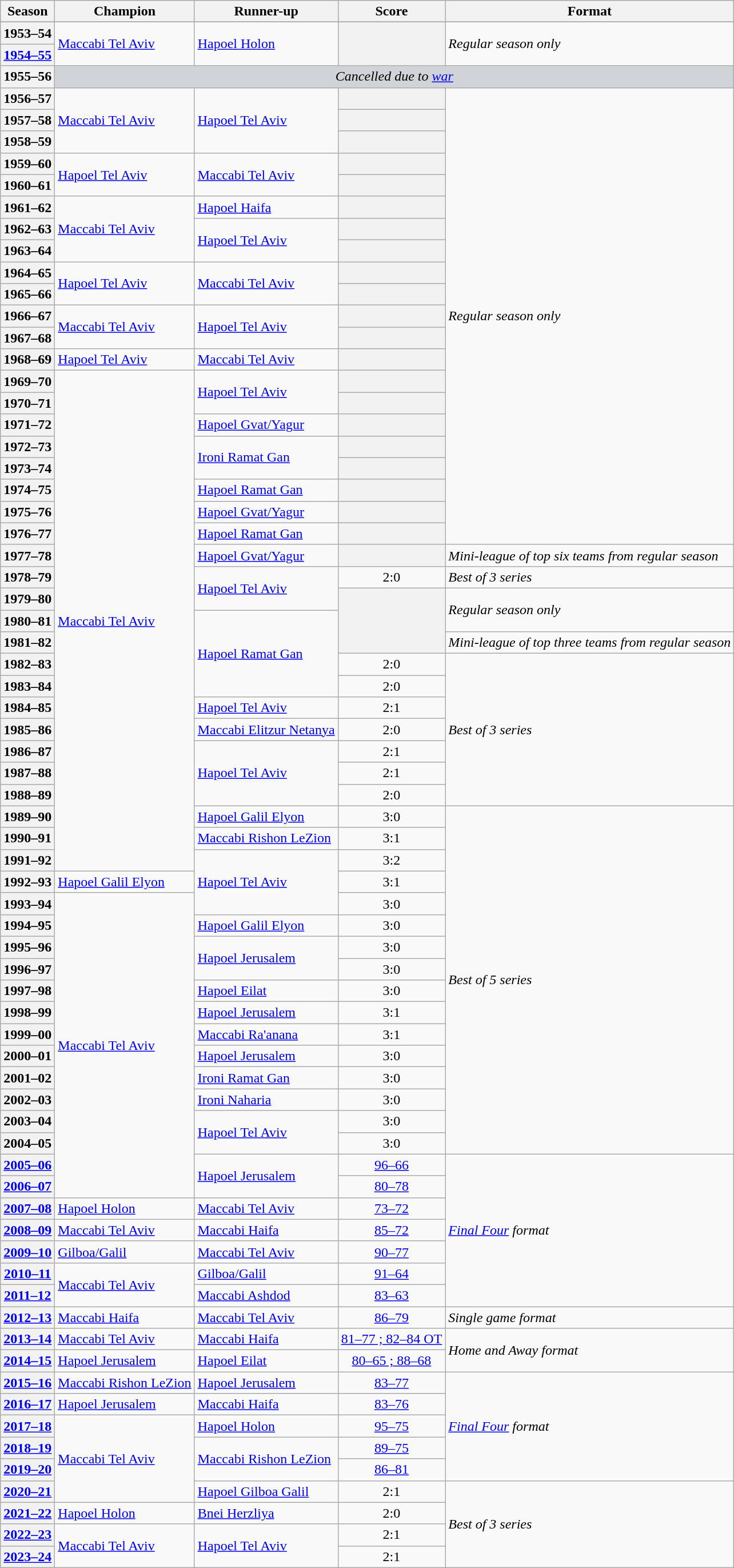<table class="wikitable">
<tr style="background:#f0f6fa;">
<th>Season</th>
<th>Champion</th>
<th>Runner-up</th>
<th>Score</th>
<th>Format</th>
</tr>
<tr>
</tr>
<tr>
<th>1953–54</th>
<td rowspan=2><a href='#'>Maccabi Tel Aviv</a></td>
<td rowspan=2><a href='#'>Hapoel Holon</a></td>
<th rowspan=2></th>
<td rowspan=2><em>Regular season only</em></td>
</tr>
<tr>
<th><a href='#'>1954–55</a></th>
</tr>
<tr>
<th>1955–56</th>
<td colspan=4 align=center bgcolor=d0d4d8><em>Cancelled due to <a href='#'>war</a></em></td>
</tr>
<tr>
<th>1956–57</th>
<td rowspan=3><a href='#'>Maccabi Tel Aviv</a></td>
<td rowspan=3><a href='#'>Hapoel Tel Aviv</a></td>
<th></th>
<td rowspan=21><em>Regular season only</em></td>
</tr>
<tr>
<th>1957–58</th>
<th></th>
</tr>
<tr>
<th>1958–59</th>
<th></th>
</tr>
<tr>
<th>1959–60</th>
<td rowspan=2><a href='#'>Hapoel Tel Aviv</a></td>
<td rowspan=2><a href='#'>Maccabi Tel Aviv</a></td>
<th></th>
</tr>
<tr>
<th>1960–61</th>
<th></th>
</tr>
<tr>
<th>1961–62</th>
<td rowspan=3><a href='#'>Maccabi Tel Aviv</a></td>
<td><a href='#'>Hapoel Haifa</a></td>
<th></th>
</tr>
<tr>
<th>1962–63</th>
<td rowspan=2><a href='#'>Hapoel Tel Aviv</a></td>
<th></th>
</tr>
<tr>
<th>1963–64</th>
<th></th>
</tr>
<tr>
<th>1964–65</th>
<td rowspan=2><a href='#'>Hapoel Tel Aviv</a></td>
<td rowspan="2"><a href='#'>Maccabi Tel Aviv</a></td>
<th></th>
</tr>
<tr>
<th>1965–66</th>
<th></th>
</tr>
<tr>
<th>1966–67</th>
<td rowspan=2><a href='#'>Maccabi Tel Aviv</a></td>
<td rowspan=2><a href='#'>Hapoel Tel Aviv</a></td>
<th></th>
</tr>
<tr>
<th>1967–68</th>
<th></th>
</tr>
<tr>
<th>1968–69</th>
<td><a href='#'>Hapoel Tel Aviv</a></td>
<td><a href='#'>Maccabi Tel Aviv</a></td>
<th></th>
</tr>
<tr>
<th>1969–70</th>
<td rowspan=23><a href='#'>Maccabi Tel Aviv</a></td>
<td rowspan=2><a href='#'>Hapoel Tel Aviv</a></td>
<th></th>
</tr>
<tr>
<th>1970–71</th>
<th></th>
</tr>
<tr>
<th>1971–72</th>
<td><a href='#'>Hapoel Gvat/Yagur</a></td>
<th></th>
</tr>
<tr>
<th>1972–73</th>
<td rowspan=2><a href='#'>Ironi Ramat Gan</a></td>
<th></th>
</tr>
<tr>
<th>1973–74</th>
<th></th>
</tr>
<tr>
<th>1974–75</th>
<td><a href='#'>Hapoel Ramat Gan</a></td>
<th></th>
</tr>
<tr>
<th>1975–76</th>
<td><a href='#'>Hapoel Gvat/Yagur</a></td>
<th></th>
</tr>
<tr>
<th>1976–77</th>
<td><a href='#'>Hapoel Ramat Gan</a></td>
<th></th>
</tr>
<tr>
<th>1977–78</th>
<td><a href='#'>Hapoel Gvat/Yagur</a></td>
<th></th>
<td><em>Mini-league of top six teams from regular season</em></td>
</tr>
<tr>
<th>1978–79</th>
<td rowspan=2><a href='#'>Hapoel Tel Aviv</a></td>
<td align=center>2:0</td>
<td><em>Best of 3 series</em></td>
</tr>
<tr>
<th>1979–80</th>
<th rowspan=3></th>
<td rowspan=2><em>Regular season only</em></td>
</tr>
<tr>
<th>1980–81</th>
<td rowspan=4><a href='#'>Hapoel Ramat Gan</a></td>
</tr>
<tr>
<th>1981–82</th>
<td><em>Mini-league of top three teams from regular season</em></td>
</tr>
<tr>
<th>1982–83</th>
<td align=center>2:0</td>
<td rowspan=7><em>Best of 3 series</em></td>
</tr>
<tr>
<th>1983–84</th>
<td align=center>2:0</td>
</tr>
<tr>
<th>1984–85</th>
<td><a href='#'>Hapoel Tel Aviv</a></td>
<td align=center>2:1</td>
</tr>
<tr>
<th>1985–86</th>
<td><a href='#'>Maccabi Elitzur Netanya</a></td>
<td align=center>2:0</td>
</tr>
<tr>
<th>1986–87</th>
<td rowspan=3><a href='#'>Hapoel Tel Aviv</a></td>
<td align=center>2:1</td>
</tr>
<tr>
<th>1987–88</th>
<td align=center>2:1</td>
</tr>
<tr>
<th>1988–89</th>
<td align=center>2:0</td>
</tr>
<tr>
<th>1989–90</th>
<td><a href='#'>Hapoel Galil Elyon</a></td>
<td align=center>3:0</td>
<td rowspan=16><em>Best of 5 series</em></td>
</tr>
<tr>
<th>1990–91</th>
<td><a href='#'>Maccabi Rishon LeZion</a></td>
<td align=center>3:1</td>
</tr>
<tr>
<th>1991–92</th>
<td rowspan=3><a href='#'>Hapoel Tel Aviv</a></td>
<td align=center>3:2</td>
</tr>
<tr>
<th>1992–93</th>
<td><a href='#'>Hapoel Galil Elyon</a></td>
<td align=center>3:1</td>
</tr>
<tr>
<th>1993–94</th>
<td rowspan=14><a href='#'>Maccabi Tel Aviv</a></td>
<td align=center>3:0</td>
</tr>
<tr>
<th>1994–95</th>
<td><a href='#'>Hapoel Galil Elyon</a></td>
<td align=center>3:0</td>
</tr>
<tr>
<th>1995–96</th>
<td rowspan=2><a href='#'>Hapoel Jerusalem</a></td>
<td align=center>3:0</td>
</tr>
<tr>
<th>1996–97</th>
<td align=center>3:0</td>
</tr>
<tr>
<th>1997–98</th>
<td><a href='#'>Hapoel Eilat</a></td>
<td align=center>3:0</td>
</tr>
<tr>
<th>1998–99</th>
<td><a href='#'>Hapoel Jerusalem</a></td>
<td align=center>3:1</td>
</tr>
<tr>
<th>1999–00</th>
<td><a href='#'>Maccabi Ra'anana</a></td>
<td align=center>3:1</td>
</tr>
<tr>
<th>2000–01</th>
<td><a href='#'>Hapoel Jerusalem</a></td>
<td align=center>3:0</td>
</tr>
<tr>
<th>2001–02</th>
<td><a href='#'>Ironi Ramat Gan</a></td>
<td align=center>3:0</td>
</tr>
<tr>
<th>2002–03</th>
<td><a href='#'>Ironi Naharia</a></td>
<td align=center>3:0</td>
</tr>
<tr>
<th>2003–04</th>
<td rowspan=2><a href='#'>Hapoel Tel Aviv</a></td>
<td align=center>3:0</td>
</tr>
<tr>
<th>2004–05</th>
<td align=center>3:0</td>
</tr>
<tr>
<th><a href='#'>2005–06</a></th>
<td rowspan=2><a href='#'>Hapoel Jerusalem</a></td>
<td align=center><a href='#'>96–66</a></td>
<td rowspan=7><em><a href='#'>Final Four</a> format</em></td>
</tr>
<tr>
<th><a href='#'>2006–07</a></th>
<td align=center><a href='#'>80–78</a></td>
</tr>
<tr>
<th><a href='#'>2007–08</a></th>
<td><a href='#'>Hapoel Holon</a></td>
<td><a href='#'>Maccabi Tel Aviv</a></td>
<td align=center><a href='#'>73–72</a></td>
</tr>
<tr>
<th><a href='#'>2008–09</a></th>
<td><a href='#'>Maccabi Tel Aviv</a></td>
<td><a href='#'>Maccabi Haifa</a></td>
<td align=center><a href='#'>85–72</a></td>
</tr>
<tr>
<th><a href='#'>2009–10</a></th>
<td><a href='#'>Gilboa/Galil</a></td>
<td><a href='#'>Maccabi Tel Aviv</a></td>
<td align=center><a href='#'>90–77</a></td>
</tr>
<tr>
<th><a href='#'>2010–11</a></th>
<td rowspan=2><a href='#'>Maccabi Tel Aviv</a></td>
<td><a href='#'>Gilboa/Galil</a></td>
<td align=center><a href='#'>91–64</a></td>
</tr>
<tr>
<th><a href='#'>2011–12</a></th>
<td><a href='#'>Maccabi Ashdod</a></td>
<td align=center><a href='#'>83–63</a></td>
</tr>
<tr>
<th><a href='#'>2012–13</a></th>
<td><a href='#'>Maccabi Haifa</a></td>
<td><a href='#'>Maccabi Tel Aviv</a></td>
<td align=center><a href='#'>86–79</a></td>
<td><em>Single game format</em></td>
</tr>
<tr>
<th><a href='#'>2013–14</a></th>
<td><a href='#'>Maccabi Tel Aviv</a></td>
<td><a href='#'>Maccabi Haifa</a></td>
<td align=center><a href='#'>81–77 ; 82–84 OT</a></td>
<td rowspan=2><em>Home and Away format</em></td>
</tr>
<tr>
<th><a href='#'>2014–15</a></th>
<td><a href='#'>Hapoel Jerusalem</a></td>
<td><a href='#'>Hapoel Eilat</a></td>
<td align=center><a href='#'>80–65 ; 88–68</a></td>
</tr>
<tr>
<th><a href='#'>2015–16</a></th>
<td><a href='#'>Maccabi Rishon LeZion</a></td>
<td><a href='#'>Hapoel Jerusalem</a></td>
<td align=center><a href='#'>83–77</a></td>
<td rowspan=5><em><a href='#'>Final Four</a> format</em></td>
</tr>
<tr>
<th><a href='#'>2016–17</a></th>
<td><a href='#'>Hapoel Jerusalem</a></td>
<td><a href='#'>Maccabi Haifa</a></td>
<td align=center><a href='#'>83–76</a></td>
</tr>
<tr>
<th><a href='#'>2017–18</a></th>
<td rowspan=4><a href='#'>Maccabi Tel Aviv</a></td>
<td><a href='#'>Hapoel Holon</a></td>
<td align=center><a href='#'>95–75</a></td>
</tr>
<tr>
<th><a href='#'>2018–19</a></th>
<td rowspan=2><a href='#'>Maccabi Rishon LeZion</a></td>
<td align=center><a href='#'>89–75</a></td>
</tr>
<tr>
<th><a href='#'>2019–20</a></th>
<td align=center><a href='#'>86–81</a></td>
</tr>
<tr>
<th><a href='#'>2020–21</a></th>
<td><a href='#'>Hapoel Gilboa Galil</a></td>
<td align=center>2:1</td>
<td rowspan=4><em>Best of 3 series</em></td>
</tr>
<tr>
<th><a href='#'>2021–22</a></th>
<td><a href='#'>Hapoel Holon</a></td>
<td><a href='#'>Bnei Herzliya</a></td>
<td align=center>2:0</td>
</tr>
<tr>
<th><a href='#'>2022–23</a></th>
<td rowspan=2><a href='#'>Maccabi Tel Aviv</a></td>
<td rowspan=2><a href='#'>Hapoel Tel Aviv</a></td>
<td align=center>2:1</td>
</tr>
<tr>
<th><a href='#'>2023–24</a></th>
<td align=center>2:1</td>
</tr>
</table>
